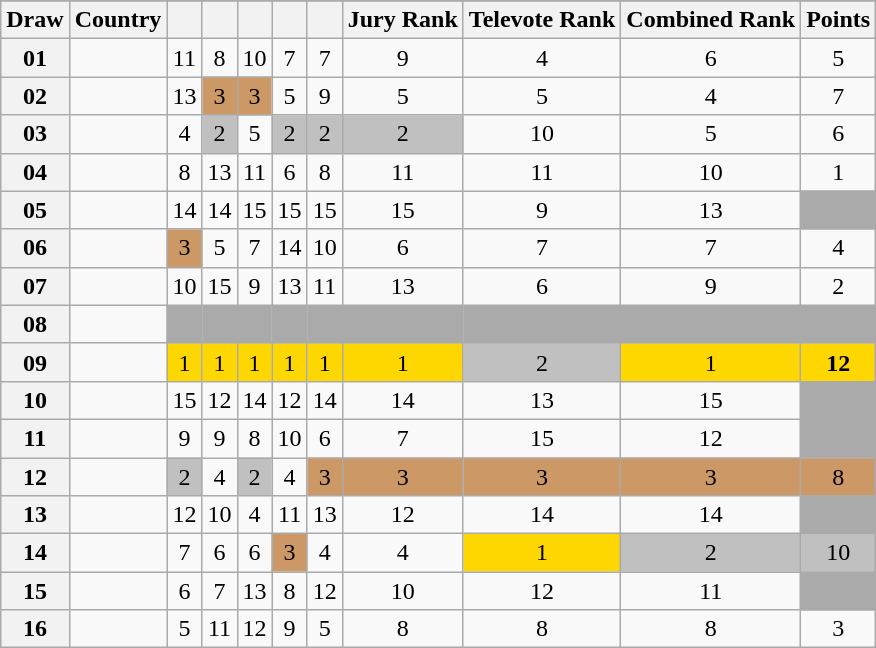<table class="sortable wikitable collapsible plainrowheaders" style="text-align:center;">
<tr>
</tr>
<tr>
<th scope="col">Draw</th>
<th scope="col">Country</th>
<th scope="col"></th>
<th scope="col"></th>
<th scope="col"></th>
<th scope="col"></th>
<th scope="col"></th>
<th scope="col">Jury Rank</th>
<th scope="col">Televote Rank</th>
<th scope="col">Combined Rank</th>
<th scope="col">Points</th>
</tr>
<tr>
<th scope="row" style="text-align:center;">01</th>
<td style="text-align:left;"></td>
<td>11</td>
<td>8</td>
<td>10</td>
<td>7</td>
<td>7</td>
<td>9</td>
<td>4</td>
<td>6</td>
<td>5</td>
</tr>
<tr>
<th scope="row" style="text-align:center;">02</th>
<td style="text-align:left;"></td>
<td>13</td>
<td style="background:#CC9966;">3</td>
<td style="background:#CC9966;">3</td>
<td>5</td>
<td>9</td>
<td>5</td>
<td>5</td>
<td>4</td>
<td>7</td>
</tr>
<tr>
<th scope="row" style="text-align:center;">03</th>
<td style="text-align:left;"></td>
<td>4</td>
<td style="background:silver;">2</td>
<td>5</td>
<td style="background:silver;">2</td>
<td style="background:silver;">2</td>
<td style="background:silver;">2</td>
<td>10</td>
<td>5</td>
<td>6</td>
</tr>
<tr>
<th scope="row" style="text-align:center;">04</th>
<td style="text-align:left;"></td>
<td>8</td>
<td>13</td>
<td>11</td>
<td>6</td>
<td>8</td>
<td>11</td>
<td>11</td>
<td>10</td>
<td>1</td>
</tr>
<tr>
<th scope="row" style="text-align:center;">05</th>
<td style="text-align:left;"></td>
<td>14</td>
<td>14</td>
<td>15</td>
<td>15</td>
<td>15</td>
<td>15</td>
<td>9</td>
<td>13</td>
<td style="background:#AAAAAA;"></td>
</tr>
<tr>
<th scope="row" style="text-align:center;">06</th>
<td style="text-align:left;"></td>
<td style="background:#CC9966;">3</td>
<td>5</td>
<td>7</td>
<td>14</td>
<td>10</td>
<td>6</td>
<td>7</td>
<td>7</td>
<td>4</td>
</tr>
<tr>
<th scope="row" style="text-align:center;">07</th>
<td style="text-align:left;"></td>
<td>10</td>
<td>15</td>
<td>9</td>
<td>13</td>
<td>11</td>
<td>13</td>
<td>6</td>
<td>9</td>
<td>2</td>
</tr>
<tr class="sortbottom">
<th scope="row" style="text-align:center;">08</th>
<td style="text-align:left;"></td>
<td style="background:#AAAAAA;"></td>
<td style="background:#AAAAAA;"></td>
<td style="background:#AAAAAA;"></td>
<td style="background:#AAAAAA;"></td>
<td style="background:#AAAAAA;"></td>
<td style="background:#AAAAAA;"></td>
<td style="background:#AAAAAA;"></td>
<td style="background:#AAAAAA;"></td>
<td style="background:#AAAAAA;"></td>
</tr>
<tr>
<th scope="row" style="text-align:center;">09</th>
<td style="text-align:left;"></td>
<td style="background:gold;">1</td>
<td style="background:gold;">1</td>
<td style="background:gold;">1</td>
<td style="background:gold;">1</td>
<td style="background:gold;">1</td>
<td style="background:gold;">1</td>
<td style="background:silver;">2</td>
<td style="background:gold;">1</td>
<td style="background:gold;"><strong>12</strong></td>
</tr>
<tr>
<th scope="row" style="text-align:center;">10</th>
<td style="text-align:left;"></td>
<td>15</td>
<td>12</td>
<td>14</td>
<td>12</td>
<td>14</td>
<td>14</td>
<td>13</td>
<td>15</td>
<td style="background:#AAAAAA;"></td>
</tr>
<tr>
<th scope="row" style="text-align:center;">11</th>
<td style="text-align:left;"></td>
<td>9</td>
<td>9</td>
<td>8</td>
<td>10</td>
<td>6</td>
<td>7</td>
<td>15</td>
<td>12</td>
<td style="background:#AAAAAA;"></td>
</tr>
<tr>
<th scope="row" style="text-align:center;">12</th>
<td style="text-align:left;"></td>
<td style="background:silver;">2</td>
<td>4</td>
<td style="background:silver;">2</td>
<td>4</td>
<td style="background:#CC9966;">3</td>
<td style="background:#CC9966;">3</td>
<td style="background:#CC9966;">3</td>
<td style="background:#CC9966;">3</td>
<td style="background:#CC9966;">8</td>
</tr>
<tr>
<th scope="row" style="text-align:center;">13</th>
<td style="text-align:left;"></td>
<td>12</td>
<td>10</td>
<td>4</td>
<td>11</td>
<td>13</td>
<td>12</td>
<td>14</td>
<td>14</td>
<td style="background:#AAAAAA;"></td>
</tr>
<tr>
<th scope="row" style="text-align:center;">14</th>
<td style="text-align:left;"></td>
<td>7</td>
<td>6</td>
<td>6</td>
<td style="background:#CC9966;">3</td>
<td>4</td>
<td>4</td>
<td style="background:gold;">1</td>
<td style="background:silver;">2</td>
<td style="background:silver;">10</td>
</tr>
<tr>
<th scope="row" style="text-align:center;">15</th>
<td style="text-align:left;"></td>
<td>6</td>
<td>7</td>
<td>13</td>
<td>8</td>
<td>12</td>
<td>10</td>
<td>12</td>
<td>11</td>
<td style="background:#AAAAAA;"></td>
</tr>
<tr>
<th scope="row" style="text-align:center;">16</th>
<td style="text-align:left;"></td>
<td>5</td>
<td>11</td>
<td>12</td>
<td>9</td>
<td>5</td>
<td>8</td>
<td>8</td>
<td>8</td>
<td>3</td>
</tr>
</table>
